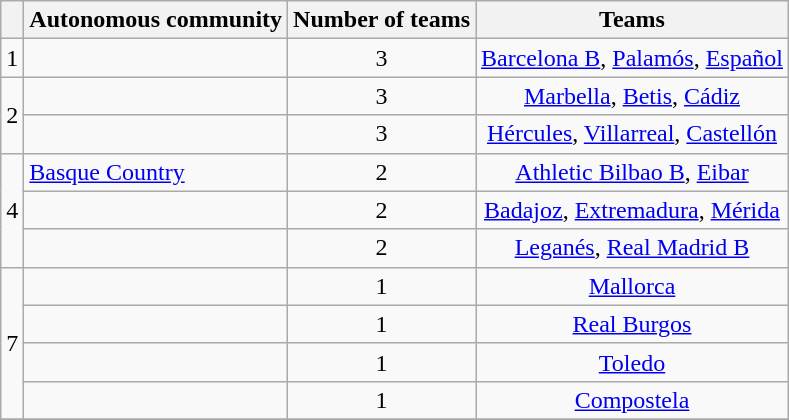<table class="wikitable">
<tr>
<th></th>
<th>Autonomous community</th>
<th>Number of teams</th>
<th>Teams</th>
</tr>
<tr>
<td>1</td>
<td></td>
<td align=center>3</td>
<td align=center><a href='#'>Barcelona B</a>, <a href='#'>Palamós</a>, <a href='#'>Español</a></td>
</tr>
<tr>
<td rowspan=2>2</td>
<td></td>
<td align=center>3</td>
<td align=center><a href='#'>Marbella</a>, <a href='#'>Betis</a>, <a href='#'>Cádiz</a></td>
</tr>
<tr>
<td></td>
<td align=center>3</td>
<td align=center><a href='#'>Hércules</a>, <a href='#'>Villarreal</a>, <a href='#'>Castellón</a></td>
</tr>
<tr>
<td rowspan=3>4</td>
<td> <a href='#'>Basque Country</a></td>
<td align=center>2</td>
<td align=center><a href='#'>Athletic Bilbao B</a>, <a href='#'>Eibar</a></td>
</tr>
<tr>
<td></td>
<td align=center>2</td>
<td align=center><a href='#'>Badajoz</a>, <a href='#'>Extremadura</a>, <a href='#'>Mérida</a></td>
</tr>
<tr>
<td></td>
<td align=center>2</td>
<td align=center><a href='#'>Leganés</a>, <a href='#'>Real Madrid B</a></td>
</tr>
<tr>
<td rowspan=4>7</td>
<td></td>
<td align=center>1</td>
<td align=center><a href='#'>Mallorca</a></td>
</tr>
<tr>
<td></td>
<td align=center>1</td>
<td align=center><a href='#'>Real Burgos</a></td>
</tr>
<tr>
<td></td>
<td align=center>1</td>
<td align=center><a href='#'>Toledo</a></td>
</tr>
<tr>
<td></td>
<td align=center>1</td>
<td align=center><a href='#'>Compostela</a></td>
</tr>
<tr>
</tr>
</table>
